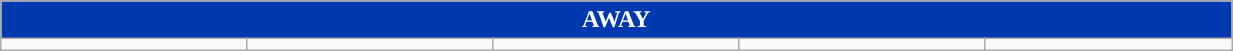<table class="wikitable collapsible collapsed" style="width:65%">
<tr>
<th colspan=16 ! style="color:#FFFFFF; background:#0038af">AWAY</th>
</tr>
<tr>
<td></td>
<td></td>
<td></td>
<td></td>
<td></td>
</tr>
</table>
